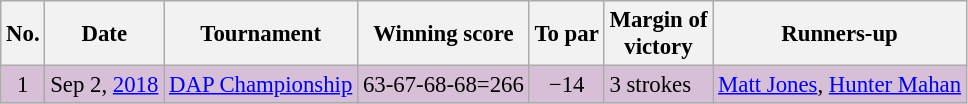<table class="wikitable" style="font-size:95%;">
<tr>
<th>No.</th>
<th>Date</th>
<th>Tournament</th>
<th>Winning score</th>
<th>To par</th>
<th>Margin of<br>victory</th>
<th>Runners-up</th>
</tr>
<tr style="background:#D8BFD8;">
<td align=center>1</td>
<td align=right>Sep 2, <a href='#'>2018</a></td>
<td><a href='#'>DAP Championship</a></td>
<td align=right>63-67-68-68=266</td>
<td align=center>−14</td>
<td>3 strokes</td>
<td> <a href='#'>Matt Jones</a>,  <a href='#'>Hunter Mahan</a></td>
</tr>
</table>
